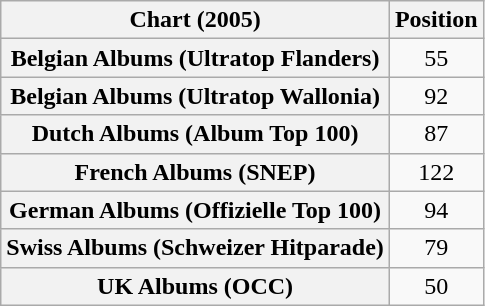<table class="wikitable sortable plainrowheaders" style="text-align:center">
<tr>
<th scope="col">Chart (2005)</th>
<th scope="col">Position</th>
</tr>
<tr>
<th scope="row">Belgian Albums (Ultratop Flanders)</th>
<td>55</td>
</tr>
<tr>
<th scope="row">Belgian Albums (Ultratop Wallonia)</th>
<td>92</td>
</tr>
<tr>
<th scope="row">Dutch Albums (Album Top 100)</th>
<td>87</td>
</tr>
<tr>
<th scope="row">French Albums (SNEP)</th>
<td>122</td>
</tr>
<tr>
<th scope="row">German Albums (Offizielle Top 100)</th>
<td>94</td>
</tr>
<tr>
<th scope="row">Swiss Albums (Schweizer Hitparade)</th>
<td>79</td>
</tr>
<tr>
<th scope="row">UK Albums (OCC)</th>
<td>50</td>
</tr>
</table>
